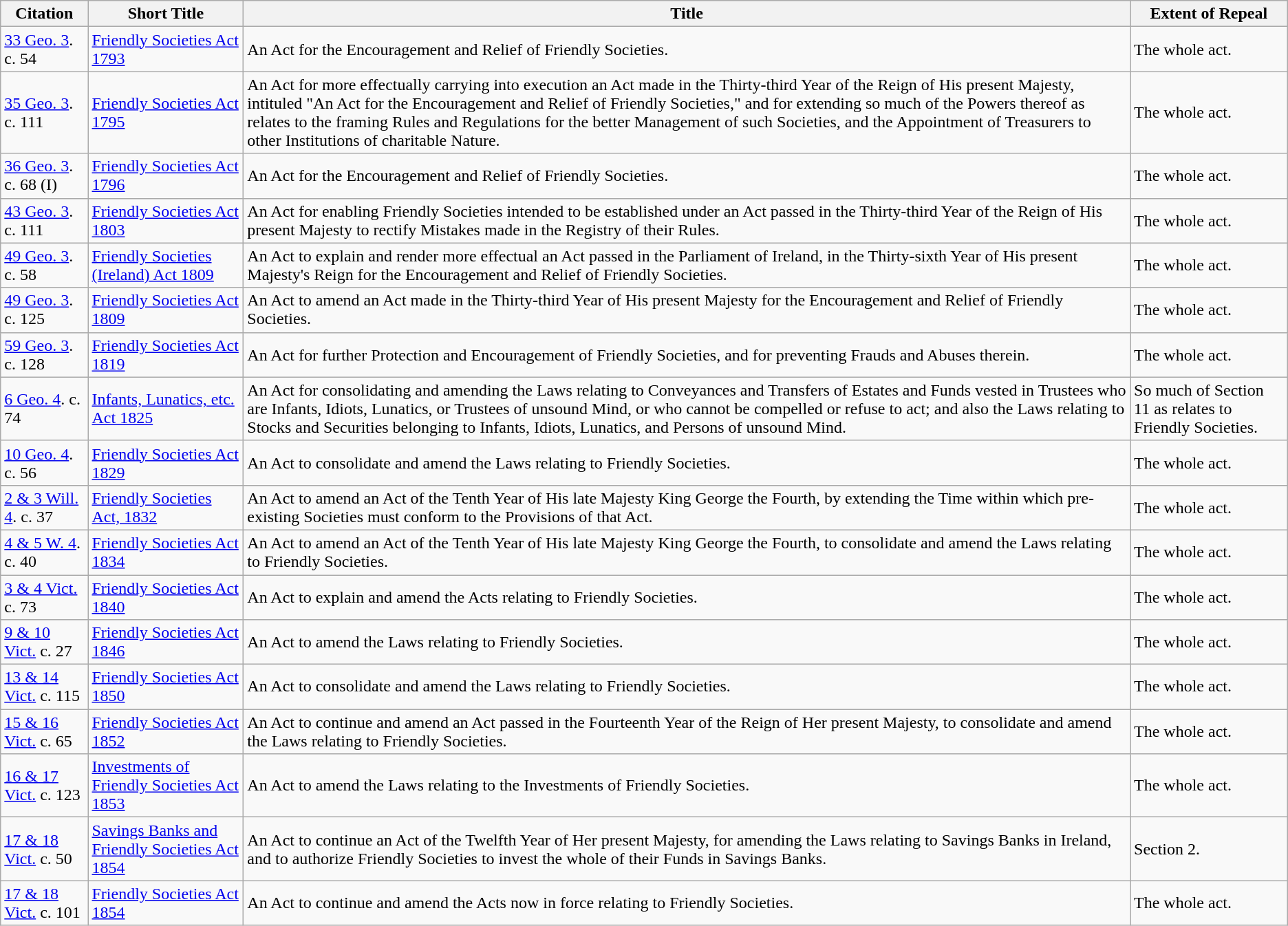<table class="wikitable">
<tr>
<th>Citation</th>
<th>Short Title</th>
<th>Title</th>
<th>Extent of Repeal</th>
</tr>
<tr>
<td><a href='#'>33 Geo. 3</a>. c. 54</td>
<td><a href='#'>Friendly Societies Act 1793</a></td>
<td>An Act for the Encouragement and Relief of Friendly Societies.</td>
<td>The whole act.</td>
</tr>
<tr>
<td><a href='#'>35 Geo. 3</a>. c. 111</td>
<td><a href='#'>Friendly Societies Act 1795</a></td>
<td>An Act for more effectually carrying into execution an Act made in the Thirty-third Year of the Reign of His present Majesty, intituled "An Act for the Encouragement and Relief of Friendly Societies," and for extending so much of the Powers thereof as relates to the framing Rules and Regulations for the better Management of such Societies, and the Appointment of Treasurers to other Institutions of charitable Nature.</td>
<td>The whole act.</td>
</tr>
<tr>
<td><a href='#'>36 Geo. 3</a>. c. 68 (I)</td>
<td><a href='#'>Friendly Societies Act 1796</a></td>
<td>An Act for the Encouragement and Relief of Friendly Societies.</td>
<td>The whole act.</td>
</tr>
<tr>
<td><a href='#'>43 Geo. 3</a>. c. 111</td>
<td><a href='#'>Friendly Societies Act 1803</a></td>
<td>An Act for enabling Friendly Societies intended to be established under an Act passed in the Thirty-third Year of the Reign of His present Majesty to rectify Mistakes made in the Registry of their Rules.</td>
<td>The whole act.</td>
</tr>
<tr>
<td><a href='#'>49 Geo. 3</a>. c. 58</td>
<td><a href='#'>Friendly Societies (Ireland) Act 1809</a></td>
<td>An Act to explain and render more effectual an Act passed in the Parliament of Ireland, in the Thirty-sixth Year of His present Majesty's Reign for the Encouragement and Relief of Friendly Societies.</td>
<td>The whole act.</td>
</tr>
<tr>
<td><a href='#'>49 Geo. 3</a>. c. 125</td>
<td><a href='#'>Friendly Societies Act 1809</a></td>
<td>An Act to amend an Act made in the Thirty-third Year of His present Majesty for the Encouragement and Relief of Friendly Societies.</td>
<td>The whole act.</td>
</tr>
<tr>
<td><a href='#'>59 Geo. 3</a>. c. 128</td>
<td><a href='#'>Friendly Societies Act 1819</a></td>
<td>An Act for further Protection and Encouragement of Friendly Societies, and for preventing Frauds and Abuses therein.</td>
<td>The whole act.</td>
</tr>
<tr>
<td><a href='#'>6 Geo. 4</a>. c. 74</td>
<td><a href='#'>Infants, Lunatics, etc. Act 1825</a></td>
<td>An Act for consolidating and amending the Laws relating to Conveyances and Transfers of Estates and Funds vested in Trustees who are Infants, Idiots, Lunatics, or Trustees of unsound Mind, or who cannot be compelled or refuse to act; and also the Laws relating to Stocks and Securities belonging to Infants, Idiots, Lunatics, and Persons of unsound Mind.</td>
<td>So much of Section 11 as relates to Friendly Societies.</td>
</tr>
<tr>
<td><a href='#'>10 Geo. 4</a>. c. 56</td>
<td><a href='#'>Friendly Societies Act 1829</a></td>
<td>An Act to consolidate and amend the Laws relating to Friendly Societies.</td>
<td>The whole act.</td>
</tr>
<tr>
<td><a href='#'>2 & 3 Will. 4</a>. c. 37</td>
<td><a href='#'>Friendly Societies Act, 1832</a></td>
<td>An Act to amend an Act of the Tenth Year of His late Majesty King George the Fourth, by extending the Time within which pre-existing Societies must conform to the Provisions of that Act.</td>
<td>The whole act.</td>
</tr>
<tr>
<td><a href='#'>4 & 5 W. 4</a>. c. 40</td>
<td><a href='#'>Friendly Societies Act 1834</a></td>
<td>An Act to amend an Act of the Tenth Year of His late Majesty King George the Fourth, to consolidate and amend the Laws relating to Friendly Societies.</td>
<td>The whole act.</td>
</tr>
<tr>
<td><a href='#'>3 & 4 Vict.</a> c. 73</td>
<td><a href='#'>Friendly Societies Act 1840</a></td>
<td>An Act to explain and amend the Acts relating to Friendly Societies.</td>
<td>The whole act.</td>
</tr>
<tr>
<td><a href='#'>9 & 10 Vict.</a> c. 27</td>
<td><a href='#'>Friendly Societies Act 1846</a></td>
<td>An Act to amend the Laws relating to Friendly Societies.</td>
<td>The whole act.</td>
</tr>
<tr>
<td><a href='#'>13 & 14 Vict.</a> c. 115</td>
<td><a href='#'>Friendly Societies Act 1850</a></td>
<td>An Act to consolidate and amend the Laws relating to Friendly Societies.</td>
<td>The whole act.</td>
</tr>
<tr>
<td><a href='#'>15 & 16 Vict.</a> c. 65</td>
<td><a href='#'>Friendly Societies Act 1852</a></td>
<td>An Act to continue and amend an Act passed in the Fourteenth Year of the Reign of Her present Majesty, to consolidate and amend the Laws relating to Friendly Societies.</td>
<td>The whole act.</td>
</tr>
<tr>
<td><a href='#'>16 & 17 Vict.</a> c. 123</td>
<td><a href='#'>Investments of Friendly Societies Act 1853</a></td>
<td>An Act to amend the Laws relating to the Investments of Friendly Societies.</td>
<td>The whole act.</td>
</tr>
<tr>
<td><a href='#'>17 & 18 Vict.</a> c. 50</td>
<td><a href='#'>Savings Banks and Friendly Societies Act 1854</a></td>
<td>An Act to continue an Act of the Twelfth Year of Her present Majesty, for amending the Laws relating to Savings Banks in Ireland, and to authorize Friendly Societies to invest the whole of their Funds in Savings Banks.</td>
<td>Section 2.</td>
</tr>
<tr>
<td><a href='#'>17 & 18 Vict.</a> c. 101</td>
<td><a href='#'>Friendly Societies Act 1854</a></td>
<td>An Act to continue and amend the Acts now in force relating to Friendly Societies.</td>
<td>The whole act.</td>
</tr>
</table>
